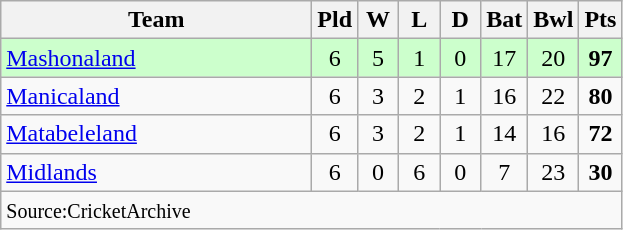<table class="wikitable" style="text-align: center;">
<tr>
<th width=200>Team</th>
<th width=20>Pld</th>
<th width=20>W</th>
<th width=20>L</th>
<th width=20>D</th>
<th width=20>Bat</th>
<th width=20>Bwl</th>
<th width=20>Pts</th>
</tr>
<tr style="background:#ccffcc;">
<td align=left><a href='#'>Mashonaland</a></td>
<td>6</td>
<td>5</td>
<td>1</td>
<td>0</td>
<td>17</td>
<td>20</td>
<td><strong>97</strong></td>
</tr>
<tr>
<td align=left><a href='#'>Manicaland</a></td>
<td>6</td>
<td>3</td>
<td>2</td>
<td>1</td>
<td>16</td>
<td>22</td>
<td><strong>80</strong></td>
</tr>
<tr>
<td align=left><a href='#'>Matabeleland</a></td>
<td>6</td>
<td>3</td>
<td>2</td>
<td>1</td>
<td>14</td>
<td>16</td>
<td><strong>72</strong></td>
</tr>
<tr>
<td align=left><a href='#'>Midlands</a></td>
<td>6</td>
<td>0</td>
<td>6</td>
<td>0</td>
<td>7</td>
<td>23</td>
<td><strong>30</strong></td>
</tr>
<tr>
<td align=left colspan="8"><small>Source:CricketArchive</small></td>
</tr>
</table>
